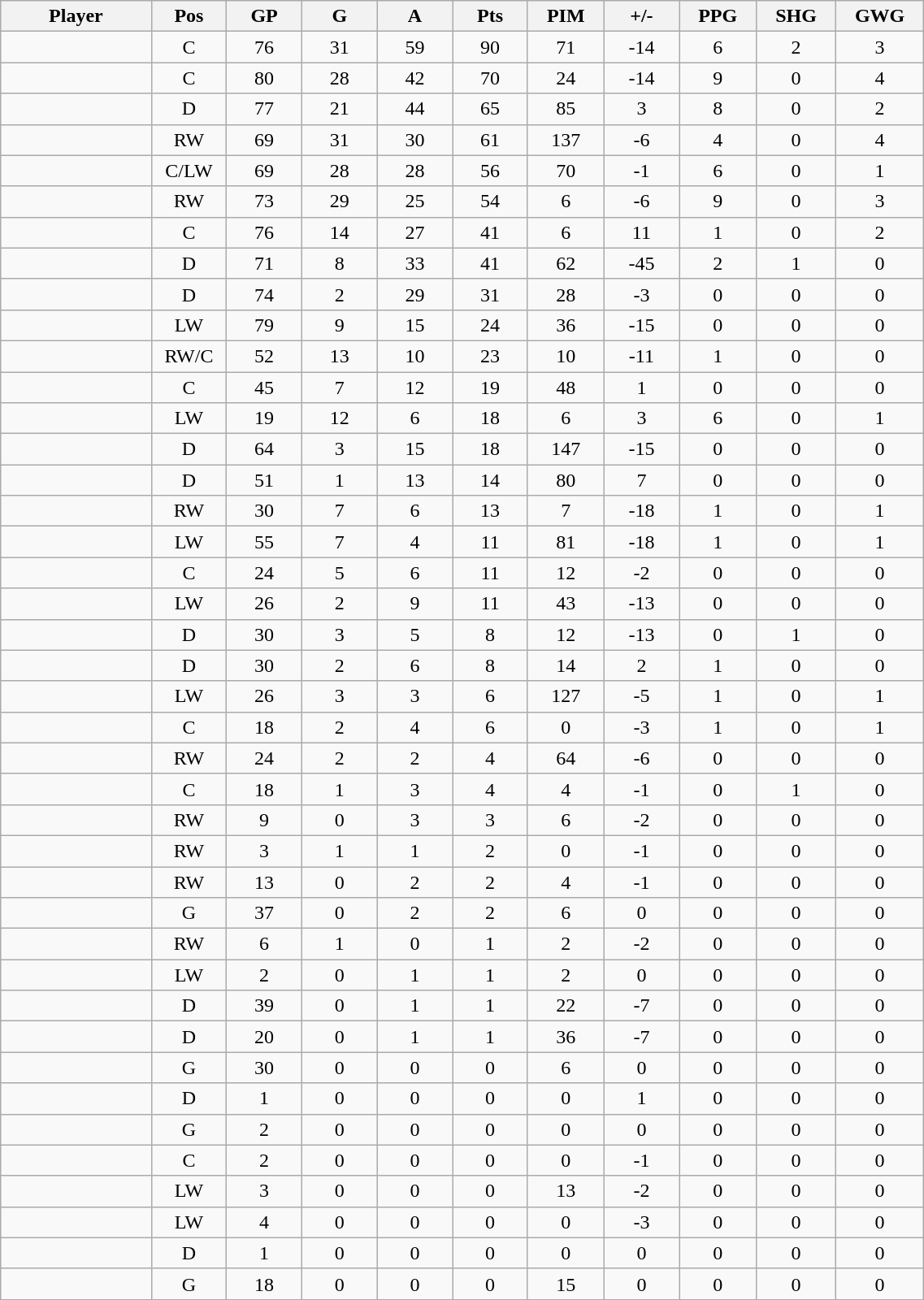<table class="wikitable sortable" width="60%">
<tr ALIGN="center">
<th bgcolor="#DDDDFF" width="10%">Player</th>
<th bgcolor="#DDDDFF" width="3%" title="Position">Pos</th>
<th bgcolor="#DDDDFF" width="5%" title="Games played">GP</th>
<th bgcolor="#DDDDFF" width="5%" title="Goals">G</th>
<th bgcolor="#DDDDFF" width="5%" title="Assists">A</th>
<th bgcolor="#DDDDFF" width="5%" title="Points">Pts</th>
<th bgcolor="#DDDDFF" width="5%" title="Penalties in Minutes">PIM</th>
<th bgcolor="#DDDDFF" width="5%" title="Plus/Minus">+/-</th>
<th bgcolor="#DDDDFF" width="5%" title="Power Play Goals">PPG</th>
<th bgcolor="#DDDDFF" width="5%" title="Short-handed Goals">SHG</th>
<th bgcolor="#DDDDFF" width="5%" title="Game-winning Goals">GWG</th>
</tr>
<tr align="center">
<td align="right"></td>
<td>C</td>
<td>76</td>
<td>31</td>
<td>59</td>
<td>90</td>
<td>71</td>
<td>-14</td>
<td>6</td>
<td>2</td>
<td>3</td>
</tr>
<tr align="center">
<td align="right"></td>
<td>C</td>
<td>80</td>
<td>28</td>
<td>42</td>
<td>70</td>
<td>24</td>
<td>-14</td>
<td>9</td>
<td>0</td>
<td>4</td>
</tr>
<tr align="center">
<td align="right"></td>
<td>D</td>
<td>77</td>
<td>21</td>
<td>44</td>
<td>65</td>
<td>85</td>
<td>3</td>
<td>8</td>
<td>0</td>
<td>2</td>
</tr>
<tr align="center">
<td align="right"></td>
<td>RW</td>
<td>69</td>
<td>31</td>
<td>30</td>
<td>61</td>
<td>137</td>
<td>-6</td>
<td>4</td>
<td>0</td>
<td>4</td>
</tr>
<tr align="center">
<td align="right"></td>
<td>C/LW</td>
<td>69</td>
<td>28</td>
<td>28</td>
<td>56</td>
<td>70</td>
<td>-1</td>
<td>6</td>
<td>0</td>
<td>1</td>
</tr>
<tr align="center">
<td align="right"></td>
<td>RW</td>
<td>73</td>
<td>29</td>
<td>25</td>
<td>54</td>
<td>6</td>
<td>-6</td>
<td>9</td>
<td>0</td>
<td>3</td>
</tr>
<tr align="center">
<td align="right"></td>
<td>C</td>
<td>76</td>
<td>14</td>
<td>27</td>
<td>41</td>
<td>6</td>
<td>11</td>
<td>1</td>
<td>0</td>
<td>2</td>
</tr>
<tr align="center">
<td align="right"></td>
<td>D</td>
<td>71</td>
<td>8</td>
<td>33</td>
<td>41</td>
<td>62</td>
<td>-45</td>
<td>2</td>
<td>1</td>
<td>0</td>
</tr>
<tr align="center">
<td align="right"></td>
<td>D</td>
<td>74</td>
<td>2</td>
<td>29</td>
<td>31</td>
<td>28</td>
<td>-3</td>
<td>0</td>
<td>0</td>
<td>0</td>
</tr>
<tr align="center">
<td align="right"></td>
<td>LW</td>
<td>79</td>
<td>9</td>
<td>15</td>
<td>24</td>
<td>36</td>
<td>-15</td>
<td>0</td>
<td>0</td>
<td>0</td>
</tr>
<tr align="center">
<td align="right"></td>
<td>RW/C</td>
<td>52</td>
<td>13</td>
<td>10</td>
<td>23</td>
<td>10</td>
<td>-11</td>
<td>1</td>
<td>0</td>
<td>0</td>
</tr>
<tr align="center">
<td align="right"></td>
<td>C</td>
<td>45</td>
<td>7</td>
<td>12</td>
<td>19</td>
<td>48</td>
<td>1</td>
<td>0</td>
<td>0</td>
<td>0</td>
</tr>
<tr align="center">
<td align="right"></td>
<td>LW</td>
<td>19</td>
<td>12</td>
<td>6</td>
<td>18</td>
<td>6</td>
<td>3</td>
<td>6</td>
<td>0</td>
<td>1</td>
</tr>
<tr align="center">
<td align="right"></td>
<td>D</td>
<td>64</td>
<td>3</td>
<td>15</td>
<td>18</td>
<td>147</td>
<td>-15</td>
<td>0</td>
<td>0</td>
<td>0</td>
</tr>
<tr align="center">
<td align="right"></td>
<td>D</td>
<td>51</td>
<td>1</td>
<td>13</td>
<td>14</td>
<td>80</td>
<td>7</td>
<td>0</td>
<td>0</td>
<td>0</td>
</tr>
<tr align="center">
<td align="right"></td>
<td>RW</td>
<td>30</td>
<td>7</td>
<td>6</td>
<td>13</td>
<td>7</td>
<td>-18</td>
<td>1</td>
<td>0</td>
<td>1</td>
</tr>
<tr align="center">
<td align="right"></td>
<td>LW</td>
<td>55</td>
<td>7</td>
<td>4</td>
<td>11</td>
<td>81</td>
<td>-18</td>
<td>1</td>
<td>0</td>
<td>1</td>
</tr>
<tr align="center">
<td align="right"></td>
<td>C</td>
<td>24</td>
<td>5</td>
<td>6</td>
<td>11</td>
<td>12</td>
<td>-2</td>
<td>0</td>
<td>0</td>
<td>0</td>
</tr>
<tr align="center">
<td align="right"></td>
<td>LW</td>
<td>26</td>
<td>2</td>
<td>9</td>
<td>11</td>
<td>43</td>
<td>-13</td>
<td>0</td>
<td>0</td>
<td>0</td>
</tr>
<tr align="center">
<td align="right"></td>
<td>D</td>
<td>30</td>
<td>3</td>
<td>5</td>
<td>8</td>
<td>12</td>
<td>-13</td>
<td>0</td>
<td>1</td>
<td>0</td>
</tr>
<tr align="center">
<td align="right"></td>
<td>D</td>
<td>30</td>
<td>2</td>
<td>6</td>
<td>8</td>
<td>14</td>
<td>2</td>
<td>1</td>
<td>0</td>
<td>0</td>
</tr>
<tr align="center">
<td align="right"></td>
<td>LW</td>
<td>26</td>
<td>3</td>
<td>3</td>
<td>6</td>
<td>127</td>
<td>-5</td>
<td>1</td>
<td>0</td>
<td>1</td>
</tr>
<tr align="center">
<td align="right"></td>
<td>C</td>
<td>18</td>
<td>2</td>
<td>4</td>
<td>6</td>
<td>0</td>
<td>-3</td>
<td>1</td>
<td>0</td>
<td>1</td>
</tr>
<tr align="center">
<td align="right"></td>
<td>RW</td>
<td>24</td>
<td>2</td>
<td>2</td>
<td>4</td>
<td>64</td>
<td>-6</td>
<td>0</td>
<td>0</td>
<td>0</td>
</tr>
<tr align="center">
<td align="right"></td>
<td>C</td>
<td>18</td>
<td>1</td>
<td>3</td>
<td>4</td>
<td>4</td>
<td>-1</td>
<td>0</td>
<td>1</td>
<td>0</td>
</tr>
<tr align="center">
<td align="right"></td>
<td>RW</td>
<td>9</td>
<td>0</td>
<td>3</td>
<td>3</td>
<td>6</td>
<td>-2</td>
<td>0</td>
<td>0</td>
<td>0</td>
</tr>
<tr align="center">
<td align="right"></td>
<td>RW</td>
<td>3</td>
<td>1</td>
<td>1</td>
<td>2</td>
<td>0</td>
<td>-1</td>
<td>0</td>
<td>0</td>
<td>0</td>
</tr>
<tr align="center">
<td align="right"></td>
<td>RW</td>
<td>13</td>
<td>0</td>
<td>2</td>
<td>2</td>
<td>4</td>
<td>-1</td>
<td>0</td>
<td>0</td>
<td>0</td>
</tr>
<tr align="center">
<td align="right"></td>
<td>G</td>
<td>37</td>
<td>0</td>
<td>2</td>
<td>2</td>
<td>6</td>
<td>0</td>
<td>0</td>
<td>0</td>
<td>0</td>
</tr>
<tr align="center">
<td align="right"></td>
<td>RW</td>
<td>6</td>
<td>1</td>
<td>0</td>
<td>1</td>
<td>2</td>
<td>-2</td>
<td>0</td>
<td>0</td>
<td>0</td>
</tr>
<tr align="center">
<td align="right"></td>
<td>LW</td>
<td>2</td>
<td>0</td>
<td>1</td>
<td>1</td>
<td>2</td>
<td>0</td>
<td>0</td>
<td>0</td>
<td>0</td>
</tr>
<tr align="center">
<td align="right"></td>
<td>D</td>
<td>39</td>
<td>0</td>
<td>1</td>
<td>1</td>
<td>22</td>
<td>-7</td>
<td>0</td>
<td>0</td>
<td>0</td>
</tr>
<tr align="center">
<td align="right"></td>
<td>D</td>
<td>20</td>
<td>0</td>
<td>1</td>
<td>1</td>
<td>36</td>
<td>-7</td>
<td>0</td>
<td>0</td>
<td>0</td>
</tr>
<tr align="center">
<td align="right"></td>
<td>G</td>
<td>30</td>
<td>0</td>
<td>0</td>
<td>0</td>
<td>6</td>
<td>0</td>
<td>0</td>
<td>0</td>
<td>0</td>
</tr>
<tr align="center">
<td align="right"></td>
<td>D</td>
<td>1</td>
<td>0</td>
<td>0</td>
<td>0</td>
<td>0</td>
<td>1</td>
<td>0</td>
<td>0</td>
<td>0</td>
</tr>
<tr align="center">
<td align="right"></td>
<td>G</td>
<td>2</td>
<td>0</td>
<td>0</td>
<td>0</td>
<td>0</td>
<td>0</td>
<td>0</td>
<td>0</td>
<td>0</td>
</tr>
<tr align="center">
<td align="right"></td>
<td>C</td>
<td>2</td>
<td>0</td>
<td>0</td>
<td>0</td>
<td>0</td>
<td>-1</td>
<td>0</td>
<td>0</td>
<td>0</td>
</tr>
<tr align="center">
<td align="right"></td>
<td>LW</td>
<td>3</td>
<td>0</td>
<td>0</td>
<td>0</td>
<td>13</td>
<td>-2</td>
<td>0</td>
<td>0</td>
<td>0</td>
</tr>
<tr align="center">
<td align="right"></td>
<td>LW</td>
<td>4</td>
<td>0</td>
<td>0</td>
<td>0</td>
<td>0</td>
<td>-3</td>
<td>0</td>
<td>0</td>
<td>0</td>
</tr>
<tr align="center">
<td align="right"></td>
<td>D</td>
<td>1</td>
<td>0</td>
<td>0</td>
<td>0</td>
<td>0</td>
<td>0</td>
<td>0</td>
<td>0</td>
<td>0</td>
</tr>
<tr align="center">
<td align="right"></td>
<td>G</td>
<td>18</td>
<td>0</td>
<td>0</td>
<td>0</td>
<td>15</td>
<td>0</td>
<td>0</td>
<td>0</td>
<td>0</td>
</tr>
</table>
